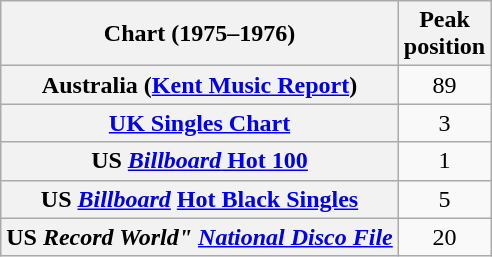<table class="wikitable sortable plainrowheaders">
<tr>
<th scope="col">Chart (1975–1976)</th>
<th scope="col">Peak<br>position</th>
</tr>
<tr>
<th scope="row">Australia (<a href='#'>Kent Music Report</a>)</th>
<td style="text-align:center;">89</td>
</tr>
<tr>
<th scope="row"><a href='#'>UK Singles Chart</a></th>
<td style="text-align:center;">3</td>
</tr>
<tr>
<th scope="row">US <a href='#'><em>Billboard</em> Hot 100</a></th>
<td style="text-align:center;">1</td>
</tr>
<tr>
<th scope="row">US <em><a href='#'>Billboard</a></em> <a href='#'>Hot Black Singles</a></th>
<td style="text-align:center;">5</td>
</tr>
<tr>
<th scope="row">US <em>Record World" <a href='#'>National Disco File</a></th>
<td style="text-align:center;">20</td>
</tr>
</table>
